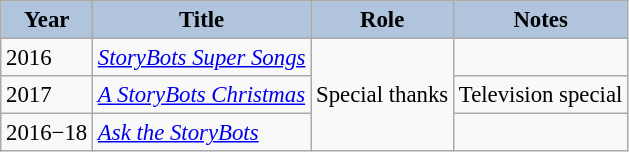<table class="wikitable" style="font-size:95%;">
<tr>
<th style="background:#B0C4DE;">Year</th>
<th style="background:#B0C4DE;">Title</th>
<th style="background:#B0C4DE;">Role</th>
<th style="background:#B0C4DE;">Notes</th>
</tr>
<tr>
<td>2016</td>
<td><em><a href='#'>StoryBots Super Songs</a></em></td>
<td rowspan=3>Special thanks</td>
<td></td>
</tr>
<tr>
<td>2017</td>
<td><em><a href='#'>A StoryBots Christmas</a></em></td>
<td>Television special</td>
</tr>
<tr>
<td>2016−18</td>
<td><em><a href='#'>Ask the StoryBots</a></em></td>
<td></td>
</tr>
</table>
